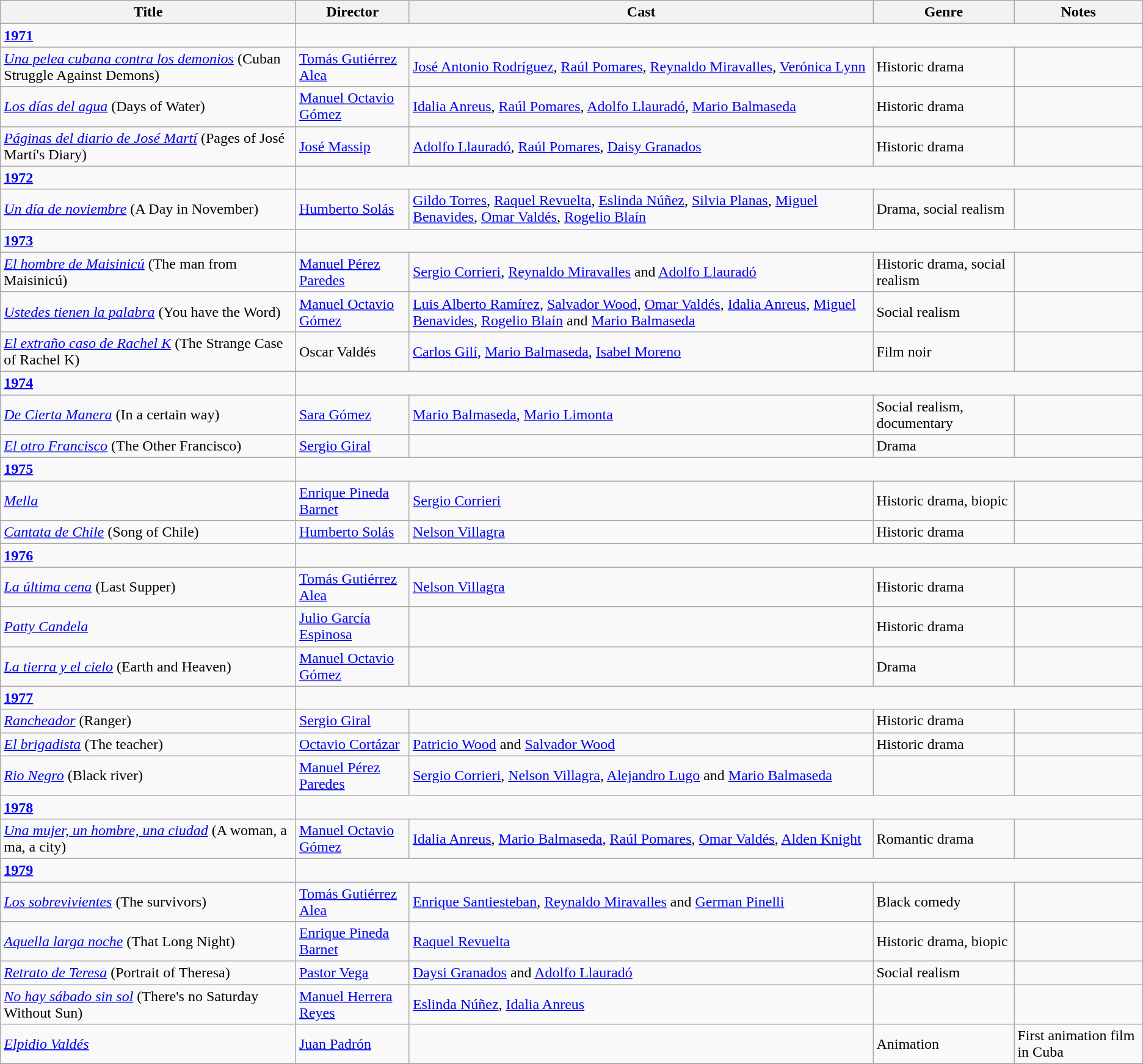<table class="wikitable">
<tr>
<th>Title</th>
<th>Director</th>
<th>Cast</th>
<th>Genre</th>
<th>Notes</th>
</tr>
<tr>
<td><strong><a href='#'>1971</a></strong></td>
</tr>
<tr>
<td><em><a href='#'>Una pelea cubana contra los demonios</a></em> (Cuban Struggle Against Demons)</td>
<td><a href='#'>Tomás Gutiérrez Alea</a></td>
<td><a href='#'>José Antonio Rodríguez</a>, <a href='#'>Raúl Pomares</a>, <a href='#'>Reynaldo Miravalles</a>, <a href='#'>Verónica Lynn</a></td>
<td>Historic drama</td>
<td></td>
</tr>
<tr>
<td><em><a href='#'>Los días del agua</a></em> (Days of Water)</td>
<td><a href='#'>Manuel Octavio Gómez</a></td>
<td><a href='#'>Idalia Anreus</a>, <a href='#'>Raúl Pomares</a>, <a href='#'>Adolfo Llauradó</a>, <a href='#'>Mario Balmaseda</a></td>
<td>Historic drama</td>
<td></td>
</tr>
<tr>
<td><em><a href='#'>Páginas del diario de José Martí</a></em> (Pages of José Martí's Diary)</td>
<td><a href='#'>José Massip</a></td>
<td><a href='#'>Adolfo Llauradó</a>, <a href='#'>Raúl Pomares</a>, <a href='#'>Daisy Granados</a></td>
<td>Historic drama</td>
<td></td>
</tr>
<tr>
<td><strong><a href='#'>1972</a></strong></td>
</tr>
<tr>
<td><em><a href='#'>Un día de noviembre</a></em> (A Day in November)</td>
<td><a href='#'>Humberto Solás</a></td>
<td><a href='#'>Gildo Torres</a>, <a href='#'>Raquel Revuelta</a>, <a href='#'>Eslinda Núñez</a>, <a href='#'>Silvia Planas</a>, <a href='#'>Miguel Benavides</a>, <a href='#'>Omar Valdés</a>, <a href='#'>Rogelio Blaín</a></td>
<td>Drama, social realism</td>
<td></td>
</tr>
<tr>
<td><strong><a href='#'>1973</a></strong></td>
</tr>
<tr>
<td><em><a href='#'>El hombre de Maisinicú</a></em> (The man from Maisinicú)</td>
<td><a href='#'>Manuel Pérez Paredes</a></td>
<td><a href='#'>Sergio Corrieri</a>, <a href='#'>Reynaldo Miravalles</a> and <a href='#'>Adolfo Llauradó</a></td>
<td>Historic drama, social realism</td>
<td></td>
</tr>
<tr>
<td><em><a href='#'>Ustedes tienen la palabra</a></em> (You have the Word)</td>
<td><a href='#'>Manuel Octavio Gómez</a></td>
<td><a href='#'>Luis Alberto Ramírez</a>, <a href='#'>Salvador Wood</a>, <a href='#'>Omar Valdés</a>, <a href='#'>Idalia Anreus</a>, <a href='#'>Miguel Benavides</a>, <a href='#'>Rogelio Blaín</a> and <a href='#'>Mario Balmaseda</a></td>
<td>Social realism</td>
<td></td>
</tr>
<tr>
<td><em><a href='#'>El extraño caso de Rachel K</a></em> (The Strange Case of Rachel K)</td>
<td>Oscar Valdés</td>
<td><a href='#'>Carlos Gilí</a>, <a href='#'>Mario Balmaseda</a>, <a href='#'>Isabel Moreno</a></td>
<td>Film noir</td>
<td></td>
</tr>
<tr>
<td><strong><a href='#'>1974</a></strong></td>
</tr>
<tr>
<td><em><a href='#'>De Cierta Manera</a></em> (In a certain way)</td>
<td><a href='#'>Sara Gómez</a></td>
<td><a href='#'>Mario Balmaseda</a>, <a href='#'>Mario Limonta</a></td>
<td>Social realism, documentary</td>
<td></td>
</tr>
<tr>
<td><em><a href='#'>El otro Francisco</a></em> (The Other Francisco)</td>
<td><a href='#'>Sergio Giral</a></td>
<td></td>
<td>Drama</td>
<td></td>
</tr>
<tr>
<td><strong><a href='#'>1975</a></strong></td>
</tr>
<tr>
<td><em><a href='#'>Mella</a></em></td>
<td><a href='#'>Enrique Pineda Barnet</a></td>
<td><a href='#'>Sergio Corrieri</a></td>
<td>Historic drama, biopic</td>
<td></td>
</tr>
<tr>
<td><em><a href='#'>Cantata de Chile</a></em> (Song of Chile)</td>
<td><a href='#'>Humberto Solás</a></td>
<td><a href='#'>Nelson Villagra</a></td>
<td>Historic drama</td>
<td></td>
</tr>
<tr>
<td><strong><a href='#'>1976</a></strong></td>
</tr>
<tr>
<td><em><a href='#'>La última cena</a></em> (Last Supper)</td>
<td><a href='#'>Tomás Gutiérrez Alea</a></td>
<td><a href='#'>Nelson Villagra</a></td>
<td>Historic drama</td>
<td></td>
</tr>
<tr>
<td><em><a href='#'>Patty Candela</a></em></td>
<td><a href='#'>Julio García Espinosa</a></td>
<td></td>
<td>Historic drama</td>
<td></td>
</tr>
<tr>
<td><em><a href='#'>La tierra y el cielo</a></em> (Earth and Heaven)</td>
<td><a href='#'>Manuel Octavio Gómez</a></td>
<td></td>
<td>Drama</td>
<td></td>
</tr>
<tr>
<td><strong><a href='#'>1977</a></strong></td>
</tr>
<tr>
<td><em><a href='#'>Rancheador</a></em> (Ranger)</td>
<td><a href='#'>Sergio Giral</a></td>
<td></td>
<td>Historic drama</td>
<td></td>
</tr>
<tr>
<td><em><a href='#'>El brigadista</a></em> (The teacher)</td>
<td><a href='#'>Octavio Cortázar</a></td>
<td><a href='#'>Patricio Wood</a> and <a href='#'>Salvador Wood</a></td>
<td>Historic drama</td>
<td></td>
</tr>
<tr>
<td><em><a href='#'>Rio Negro</a></em> (Black river)</td>
<td><a href='#'>Manuel Pérez Paredes</a></td>
<td><a href='#'>Sergio Corrieri</a>, <a href='#'>Nelson Villagra</a>, <a href='#'>Alejandro Lugo</a> and <a href='#'>Mario Balmaseda</a></td>
<td></td>
<td></td>
</tr>
<tr>
<td><strong><a href='#'>1978</a></strong></td>
</tr>
<tr>
<td><em><a href='#'>Una mujer, un hombre, una ciudad</a></em> (A woman, a ma, a city)</td>
<td><a href='#'>Manuel Octavio Gómez</a></td>
<td><a href='#'>Idalia Anreus</a>, <a href='#'>Mario Balmaseda</a>, <a href='#'>Raúl Pomares</a>, <a href='#'>Omar Valdés</a>, <a href='#'>Alden Knight</a></td>
<td>Romantic drama</td>
<td></td>
</tr>
<tr>
<td><strong><a href='#'>1979</a></strong></td>
</tr>
<tr>
<td><em><a href='#'>Los sobrevivientes</a></em> (The survivors)</td>
<td><a href='#'>Tomás Gutiérrez Alea</a></td>
<td><a href='#'>Enrique Santiesteban</a>, <a href='#'>Reynaldo Miravalles</a> and <a href='#'>German Pinelli</a></td>
<td>Black comedy</td>
<td></td>
</tr>
<tr>
<td><em><a href='#'>Aquella larga noche</a></em> (That Long Night)</td>
<td><a href='#'>Enrique Pineda Barnet</a></td>
<td><a href='#'>Raquel Revuelta</a></td>
<td>Historic drama, biopic</td>
<td></td>
</tr>
<tr>
<td><em><a href='#'>Retrato de Teresa</a></em> (Portrait of Theresa)</td>
<td><a href='#'>Pastor Vega</a></td>
<td><a href='#'>Daysi Granados</a> and <a href='#'>Adolfo Llauradó</a></td>
<td>Social realism</td>
<td></td>
</tr>
<tr>
<td><em><a href='#'>No hay sábado sin sol</a></em> (There's no Saturday Without Sun)</td>
<td><a href='#'>Manuel Herrera Reyes</a></td>
<td><a href='#'>Eslinda Núñez</a>, <a href='#'>Idalia Anreus</a></td>
<td></td>
<td></td>
</tr>
<tr>
<td><em><a href='#'>Elpidio Valdés</a></em></td>
<td><a href='#'>Juan Padrón</a></td>
<td></td>
<td>Animation</td>
<td>First animation film in Cuba</td>
</tr>
<tr>
</tr>
</table>
